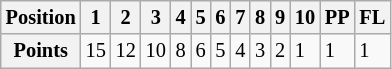<table class="wikitable" style="font-size: 85%">
<tr valign="top">
<th>Position</th>
<th>1</th>
<th>2</th>
<th>3</th>
<th>4</th>
<th>5</th>
<th>6</th>
<th>7</th>
<th>8</th>
<th>9</th>
<th>10</th>
<th>PP</th>
<th>FL</th>
</tr>
<tr>
<th>Points</th>
<td>15</td>
<td>12</td>
<td>10</td>
<td>8</td>
<td>6</td>
<td>5</td>
<td>4</td>
<td>3</td>
<td>2</td>
<td>1</td>
<td>1</td>
<td>1</td>
</tr>
</table>
